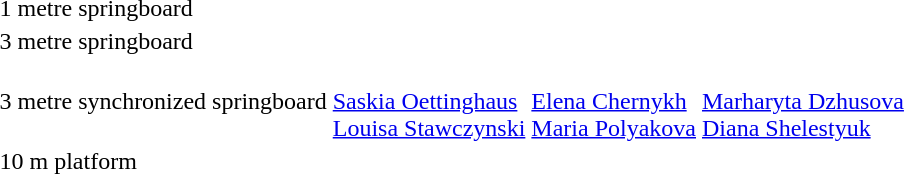<table>
<tr>
<td>1 metre springboard<br></td>
<td></td>
<td></td>
<td></td>
</tr>
<tr>
<td>3 metre springboard<br></td>
<td></td>
<td></td>
<td></td>
</tr>
<tr>
<td>3 metre synchronized springboard<br></td>
<td><br><a href='#'>Saskia Oettinghaus</a><br><a href='#'>Louisa Stawczynski</a></td>
<td><br><a href='#'>Elena Chernykh</a><br><a href='#'>Maria Polyakova</a></td>
<td><br><a href='#'>Marharyta Dzhusova</a><br><a href='#'>Diana Shelestyuk</a></td>
</tr>
<tr>
<td>10 m platform<br></td>
<td></td>
<td></td>
<td></td>
</tr>
</table>
